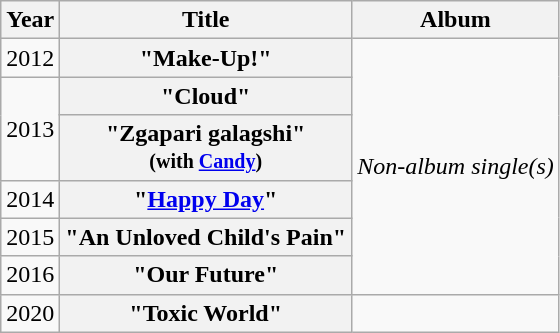<table class="wikitable plainrowheaders" style="text-align:center;">
<tr>
<th scope="col" rowspan="1">Year</th>
<th scope="col" rowspan="1">Title</th>
<th scope="col" rowspan="1">Album</th>
</tr>
<tr>
<td>2012</td>
<th scope="row">"Make-Up!"</th>
<td rowspan="6"><em>Non-album single(s)</em></td>
</tr>
<tr>
<td rowspan=2>2013</td>
<th scope="row">"Cloud"</th>
</tr>
<tr>
<th scope="row">"Zgapari galagshi"<br><small>(with <a href='#'>Candy</a>)</small></th>
</tr>
<tr>
<td>2014</td>
<th scope="row">"<a href='#'>Happy Day</a>"</th>
</tr>
<tr>
<td>2015</td>
<th scope="row">"An Unloved Child's Pain"</th>
</tr>
<tr>
<td>2016</td>
<th scope="row">"Our Future"</th>
</tr>
<tr>
<td>2020</td>
<th scope="row">"Toxic World"</th>
</tr>
</table>
